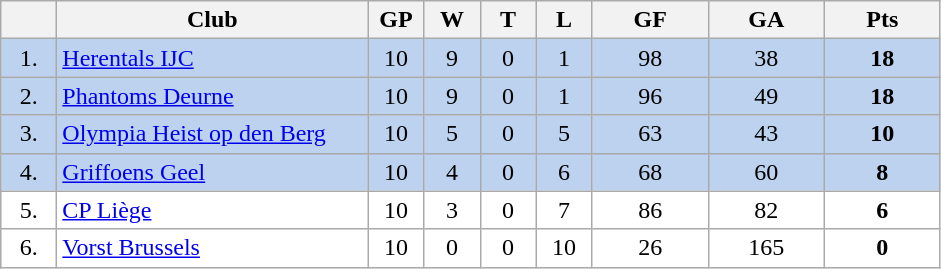<table class="wikitable">
<tr>
<th width="30"></th>
<th width="200">Club</th>
<th width="30">GP</th>
<th width="30">W</th>
<th width="30">T</th>
<th width="30">L</th>
<th width="70">GF</th>
<th width="70">GA</th>
<th width="70">Pts</th>
</tr>
<tr bgcolor="#BCD2EE" align="center">
<td>1.</td>
<td align="left"><a href='#'>Herentals IJC</a></td>
<td>10</td>
<td>9</td>
<td>0</td>
<td>1</td>
<td>98</td>
<td>38</td>
<td><strong>18</strong></td>
</tr>
<tr bgcolor="#BCD2EE" align="center">
<td>2.</td>
<td align="left"><a href='#'>Phantoms Deurne</a></td>
<td>10</td>
<td>9</td>
<td>0</td>
<td>1</td>
<td>96</td>
<td>49</td>
<td><strong>18</strong></td>
</tr>
<tr bgcolor="#BCD2EE" align="center">
<td>3.</td>
<td align="left"><a href='#'>Olympia Heist op den Berg</a></td>
<td>10</td>
<td>5</td>
<td>0</td>
<td>5</td>
<td>63</td>
<td>43</td>
<td><strong>10</strong></td>
</tr>
<tr bgcolor="#BCD2EE" align="center">
<td>4.</td>
<td align="left"><a href='#'>Griffoens Geel</a></td>
<td>10</td>
<td>4</td>
<td>0</td>
<td>6</td>
<td>68</td>
<td>60</td>
<td><strong>8</strong></td>
</tr>
<tr bgcolor="#FFFFFF" align="center">
<td>5.</td>
<td align="left"><a href='#'>CP Liège</a></td>
<td>10</td>
<td>3</td>
<td>0</td>
<td>7</td>
<td>86</td>
<td>82</td>
<td><strong>6</strong></td>
</tr>
<tr bgcolor="#FFFFFF" align="center">
<td>6.</td>
<td align="left"><a href='#'>Vorst Brussels</a></td>
<td>10</td>
<td>0</td>
<td>0</td>
<td>10</td>
<td>26</td>
<td>165</td>
<td><strong>0</strong></td>
</tr>
</table>
